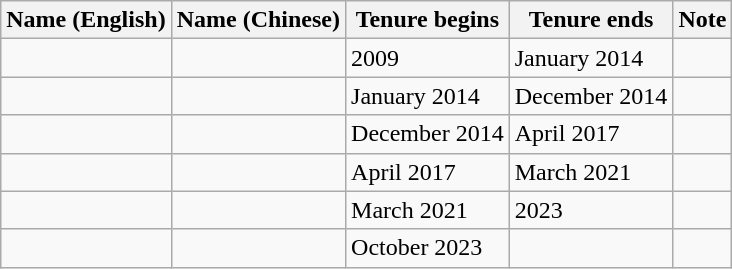<table class="wikitable">
<tr>
<th>Name (English)</th>
<th>Name (Chinese)</th>
<th>Tenure begins</th>
<th>Tenure ends</th>
<th>Note</th>
</tr>
<tr>
<td></td>
<td></td>
<td>2009</td>
<td>January 2014</td>
<td></td>
</tr>
<tr>
<td></td>
<td></td>
<td>January 2014</td>
<td>December 2014</td>
<td></td>
</tr>
<tr>
<td></td>
<td></td>
<td>December 2014</td>
<td>April 2017</td>
<td></td>
</tr>
<tr>
<td></td>
<td></td>
<td>April 2017</td>
<td>March 2021</td>
<td></td>
</tr>
<tr>
<td></td>
<td></td>
<td>March 2021</td>
<td>2023</td>
<td></td>
</tr>
<tr>
<td></td>
<td></td>
<td>October 2023</td>
<td></td>
<td></td>
</tr>
</table>
